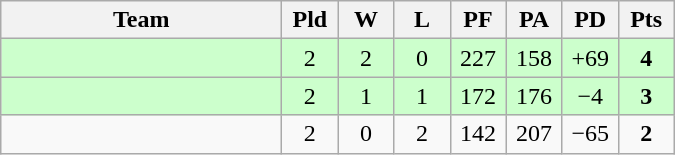<table class=wikitable style="text-align:center">
<tr>
<th width=180>Team</th>
<th width=30>Pld</th>
<th width=30>W</th>
<th width=30>L</th>
<th width=30>PF</th>
<th width=30>PA</th>
<th width=30>PD</th>
<th width=30>Pts</th>
</tr>
<tr bgcolor="#ccffcc">
<td align=left></td>
<td>2</td>
<td>2</td>
<td>0</td>
<td>227</td>
<td>158</td>
<td>+69</td>
<td><strong>4</strong></td>
</tr>
<tr bgcolor="#ccffcc">
<td align=left></td>
<td>2</td>
<td>1</td>
<td>1</td>
<td>172</td>
<td>176</td>
<td>−4</td>
<td><strong>3</strong></td>
</tr>
<tr align=center>
<td align=left></td>
<td>2</td>
<td>0</td>
<td>2</td>
<td>142</td>
<td>207</td>
<td>−65</td>
<td><strong>2</strong></td>
</tr>
</table>
